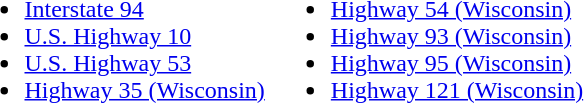<table>
<tr>
<td><br><ul><li> <a href='#'>Interstate 94</a></li><li> <a href='#'>U.S. Highway 10</a></li><li> <a href='#'>U.S. Highway 53</a></li><li> <a href='#'>Highway 35 (Wisconsin)</a></li></ul></td>
<td><br><ul><li> <a href='#'>Highway 54 (Wisconsin)</a></li><li> <a href='#'>Highway 93 (Wisconsin)</a></li><li> <a href='#'>Highway 95 (Wisconsin)</a></li><li> <a href='#'>Highway 121 (Wisconsin)</a></li></ul></td>
</tr>
</table>
